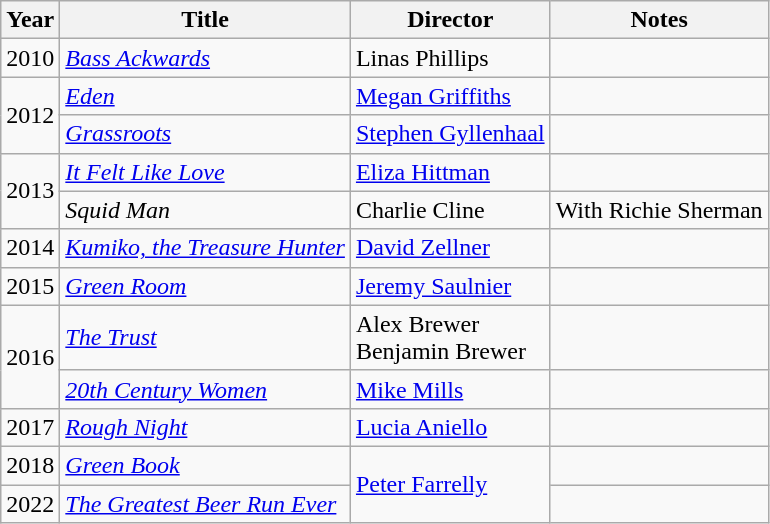<table class="wikitable">
<tr>
<th>Year</th>
<th>Title</th>
<th>Director</th>
<th>Notes</th>
</tr>
<tr>
<td>2010</td>
<td><em><a href='#'>Bass Ackwards</a></em></td>
<td>Linas Phillips</td>
<td></td>
</tr>
<tr>
<td rowspan=2>2012</td>
<td><em><a href='#'>Eden</a></em></td>
<td><a href='#'>Megan Griffiths</a></td>
<td></td>
</tr>
<tr>
<td><em><a href='#'>Grassroots</a></em></td>
<td><a href='#'>Stephen Gyllenhaal</a></td>
<td></td>
</tr>
<tr>
<td rowspan=2>2013</td>
<td><em><a href='#'>It Felt Like Love</a></em></td>
<td><a href='#'>Eliza Hittman</a></td>
<td></td>
</tr>
<tr>
<td><em>Squid Man</em></td>
<td>Charlie Cline</td>
<td>With Richie Sherman</td>
</tr>
<tr>
<td>2014</td>
<td><em><a href='#'>Kumiko, the Treasure Hunter</a></em></td>
<td><a href='#'>David Zellner</a></td>
<td></td>
</tr>
<tr>
<td>2015</td>
<td><em><a href='#'>Green Room</a></em></td>
<td><a href='#'>Jeremy Saulnier</a></td>
<td></td>
</tr>
<tr>
<td rowspan=2>2016</td>
<td><em><a href='#'>The Trust</a></em></td>
<td>Alex Brewer<br>Benjamin Brewer</td>
<td></td>
</tr>
<tr>
<td><em><a href='#'>20th Century Women</a></em></td>
<td><a href='#'>Mike Mills</a></td>
<td></td>
</tr>
<tr>
<td>2017</td>
<td><em><a href='#'>Rough Night</a></em></td>
<td><a href='#'>Lucia Aniello</a></td>
<td></td>
</tr>
<tr>
<td>2018</td>
<td><em><a href='#'>Green Book</a></em></td>
<td rowspan=2><a href='#'>Peter Farrelly</a></td>
<td></td>
</tr>
<tr>
<td>2022</td>
<td><em><a href='#'>The Greatest Beer Run Ever</a></em></td>
<td></td>
</tr>
</table>
